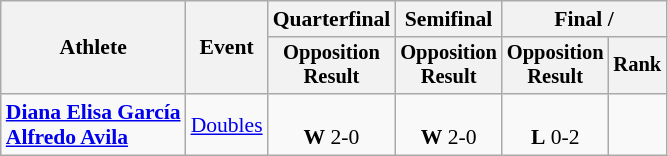<table class=wikitable style=font-size:90%;text-align:center>
<tr>
<th rowspan=2>Athlete</th>
<th rowspan=2>Event</th>
<th>Quarterfinal</th>
<th>Semifinal</th>
<th colspan=2>Final / </th>
</tr>
<tr style=font-size:95%>
<th>Opposition<br>Result</th>
<th>Opposition<br>Result</th>
<th>Opposition<br>Result</th>
<th>Rank</th>
</tr>
<tr>
<td align=left><strong><a href='#'>Diana Elisa García</a><br><a href='#'>Alfredo Avila</a></strong></td>
<td align=left><a href='#'>Doubles</a></td>
<td><br><strong>W</strong> 2-0</td>
<td><br><strong>W</strong> 2-0</td>
<td><br><strong>L</strong> 0-2</td>
<td></td>
</tr>
</table>
